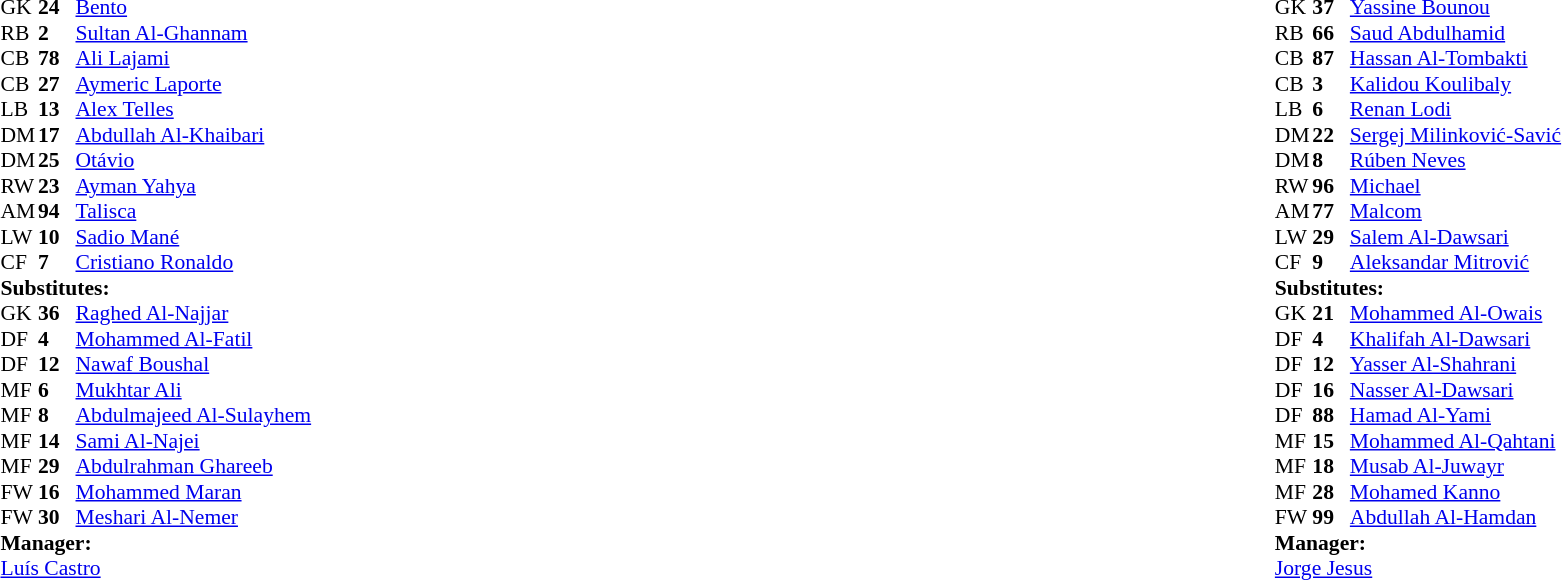<table width="100%">
<tr>
<td valign="top" width="40%"><br><table style="font-size:90%" cellspacing="0" cellpadding="0">
<tr>
<th width=25></th>
<th width=25></th>
</tr>
<tr>
<td>GK</td>
<td><strong>24</strong></td>
<td> <a href='#'>Bento</a></td>
</tr>
<tr>
<td>RB</td>
<td><strong>2</strong></td>
<td> <a href='#'>Sultan Al-Ghannam</a></td>
<td></td>
</tr>
<tr>
<td>CB</td>
<td><strong>78</strong></td>
<td> <a href='#'>Ali Lajami</a></td>
</tr>
<tr>
<td>CB</td>
<td><strong>27</strong></td>
<td> <a href='#'>Aymeric Laporte</a></td>
</tr>
<tr>
<td>LB</td>
<td><strong>13</strong></td>
<td> <a href='#'>Alex Telles</a></td>
</tr>
<tr>
<td>DM</td>
<td><strong>17</strong></td>
<td> <a href='#'>Abdullah Al-Khaibari</a></td>
<td></td>
<td></td>
</tr>
<tr>
<td>DM</td>
<td><strong>25</strong></td>
<td> <a href='#'>Otávio</a></td>
<td></td>
</tr>
<tr>
<td>RW</td>
<td><strong>23</strong></td>
<td> <a href='#'>Ayman Yahya</a></td>
<td></td>
<td></td>
</tr>
<tr>
<td>AM</td>
<td><strong>94</strong></td>
<td> <a href='#'>Talisca</a></td>
<td></td>
<td></td>
</tr>
<tr>
<td>LW</td>
<td><strong>10</strong></td>
<td> <a href='#'>Sadio Mané</a></td>
</tr>
<tr>
<td>CF</td>
<td><strong>7</strong></td>
<td> <a href='#'>Cristiano Ronaldo</a></td>
</tr>
<tr>
<td colspan=3><strong>Substitutes:</strong></td>
</tr>
<tr>
<td>GK</td>
<td><strong>36</strong></td>
<td> <a href='#'>Raghed Al-Najjar</a></td>
</tr>
<tr>
<td>DF</td>
<td><strong>4</strong></td>
<td> <a href='#'>Mohammed Al-Fatil</a></td>
</tr>
<tr>
<td>DF</td>
<td><strong>12</strong></td>
<td> <a href='#'>Nawaf Boushal</a></td>
</tr>
<tr>
<td>MF</td>
<td><strong>6</strong></td>
<td> <a href='#'>Mukhtar Ali</a></td>
<td></td>
<td></td>
</tr>
<tr>
<td>MF</td>
<td><strong>8</strong></td>
<td> <a href='#'>Abdulmajeed Al-Sulayhem</a></td>
</tr>
<tr>
<td>MF</td>
<td><strong>14</strong></td>
<td> <a href='#'>Sami Al-Najei</a></td>
<td></td>
<td></td>
</tr>
<tr>
<td>MF</td>
<td><strong>29</strong></td>
<td> <a href='#'>Abdulrahman Ghareeb</a></td>
<td></td>
<td></td>
</tr>
<tr>
<td>FW</td>
<td><strong>16</strong></td>
<td> <a href='#'>Mohammed Maran</a></td>
</tr>
<tr>
<td>FW</td>
<td><strong>30</strong></td>
<td> <a href='#'>Meshari Al-Nemer</a></td>
</tr>
<tr>
<td colspan=3><strong>Manager:</strong></td>
</tr>
<tr>
<td colspan=3> <a href='#'>Luís Castro</a></td>
</tr>
</table>
</td>
<td valign="top"></td>
<td valign="top" width="50%"><br><table style="font-size:90%; margin:auto" cellspacing="0" cellpadding="0">
<tr>
<th width=25></th>
<th width=25></th>
</tr>
<tr>
<td>GK</td>
<td><strong>37</strong></td>
<td> <a href='#'>Yassine Bounou</a></td>
</tr>
<tr>
<td>RB</td>
<td><strong>66</strong></td>
<td> <a href='#'>Saud Abdulhamid</a></td>
</tr>
<tr>
<td>CB</td>
<td><strong>87</strong></td>
<td> <a href='#'>Hassan Al-Tombakti</a></td>
<td></td>
</tr>
<tr>
<td>CB</td>
<td><strong>3</strong></td>
<td> <a href='#'>Kalidou Koulibaly</a></td>
</tr>
<tr>
<td>LB</td>
<td><strong>6</strong></td>
<td> <a href='#'>Renan Lodi</a></td>
<td></td>
<td></td>
</tr>
<tr>
<td>DM</td>
<td><strong>22</strong></td>
<td> <a href='#'>Sergej Milinković-Savić</a></td>
</tr>
<tr>
<td>DM</td>
<td><strong>8</strong></td>
<td> <a href='#'>Rúben Neves</a></td>
</tr>
<tr>
<td>RW</td>
<td><strong>96</strong></td>
<td> <a href='#'>Michael</a></td>
<td></td>
<td></td>
</tr>
<tr>
<td>AM</td>
<td><strong>77</strong></td>
<td> <a href='#'>Malcom</a></td>
<td></td>
<td></td>
</tr>
<tr>
<td>LW</td>
<td><strong>29</strong></td>
<td> <a href='#'>Salem Al-Dawsari</a></td>
<td></td>
<td></td>
</tr>
<tr>
<td>CF</td>
<td><strong>9</strong></td>
<td> <a href='#'>Aleksandar Mitrović</a></td>
</tr>
<tr>
<td colspan=3><strong>Substitutes:</strong></td>
</tr>
<tr>
<td>GK</td>
<td><strong>21</strong></td>
<td> <a href='#'>Mohammed Al-Owais</a></td>
</tr>
<tr>
<td>DF</td>
<td><strong>4</strong></td>
<td> <a href='#'>Khalifah Al-Dawsari</a></td>
</tr>
<tr>
<td>DF</td>
<td><strong>12</strong></td>
<td> <a href='#'>Yasser Al-Shahrani</a></td>
<td></td>
<td></td>
</tr>
<tr>
<td>DF</td>
<td><strong>16</strong></td>
<td> <a href='#'>Nasser Al-Dawsari</a></td>
<td></td>
<td></td>
</tr>
<tr>
<td>DF</td>
<td><strong>88</strong></td>
<td> <a href='#'>Hamad Al-Yami</a></td>
</tr>
<tr>
<td>MF</td>
<td><strong>15</strong></td>
<td> <a href='#'>Mohammed Al-Qahtani</a></td>
<td></td>
<td></td>
</tr>
<tr>
<td>MF</td>
<td><strong>18</strong></td>
<td> <a href='#'>Musab Al-Juwayr</a></td>
</tr>
<tr>
<td>MF</td>
<td><strong>28</strong></td>
<td> <a href='#'>Mohamed Kanno</a></td>
<td></td>
<td></td>
</tr>
<tr>
<td>FW</td>
<td><strong>99</strong></td>
<td> <a href='#'>Abdullah Al-Hamdan</a></td>
</tr>
<tr>
<td colspan=3><strong>Manager:</strong></td>
</tr>
<tr>
<td colspan=3> <a href='#'>Jorge Jesus</a></td>
</tr>
</table>
</td>
</tr>
</table>
